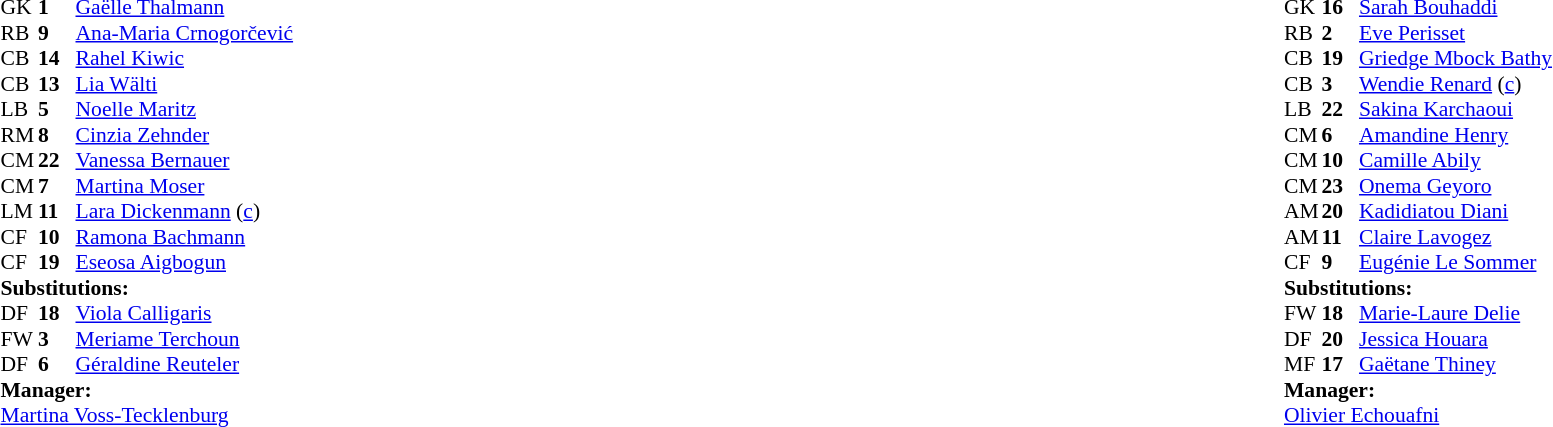<table width="100%">
<tr>
<td valign="top" width="40%"><br><table style="font-size:90%" cellspacing="0" cellpadding="0">
<tr>
<th width=25></th>
<th width=25></th>
</tr>
<tr>
<td>GK</td>
<td><strong>1</strong></td>
<td><a href='#'>Gaëlle Thalmann</a></td>
</tr>
<tr>
<td>RB</td>
<td><strong>9</strong></td>
<td><a href='#'>Ana-Maria Crnogorčević</a></td>
</tr>
<tr>
<td>CB</td>
<td><strong>14</strong></td>
<td><a href='#'>Rahel Kiwic</a></td>
</tr>
<tr>
<td>CB</td>
<td><strong>13</strong></td>
<td><a href='#'>Lia Wälti</a></td>
</tr>
<tr>
<td>LB</td>
<td><strong>5</strong></td>
<td><a href='#'>Noelle Maritz</a></td>
</tr>
<tr>
<td>RM</td>
<td><strong>8</strong></td>
<td><a href='#'>Cinzia Zehnder</a></td>
<td></td>
<td></td>
</tr>
<tr>
<td>CM</td>
<td><strong>22</strong></td>
<td><a href='#'>Vanessa Bernauer</a></td>
<td></td>
</tr>
<tr>
<td>CM</td>
<td><strong>7</strong></td>
<td><a href='#'>Martina Moser</a></td>
<td></td>
<td></td>
</tr>
<tr>
<td>LM</td>
<td><strong>11</strong></td>
<td><a href='#'>Lara Dickenmann</a> (<a href='#'>c</a>)</td>
<td></td>
</tr>
<tr>
<td>CF</td>
<td><strong>10</strong></td>
<td><a href='#'>Ramona Bachmann</a></td>
</tr>
<tr>
<td>CF</td>
<td><strong>19</strong></td>
<td><a href='#'>Eseosa Aigbogun</a></td>
<td></td>
<td></td>
</tr>
<tr>
<td colspan=3><strong>Substitutions:</strong></td>
</tr>
<tr>
<td>DF</td>
<td><strong>18</strong></td>
<td><a href='#'>Viola Calligaris</a></td>
<td></td>
<td></td>
</tr>
<tr>
<td>FW</td>
<td><strong>3</strong></td>
<td><a href='#'>Meriame Terchoun</a></td>
<td></td>
<td></td>
</tr>
<tr>
<td>DF</td>
<td><strong>6</strong></td>
<td><a href='#'>Géraldine Reuteler</a></td>
<td></td>
<td></td>
</tr>
<tr>
<td colspan=3><strong>Manager:</strong></td>
</tr>
<tr>
<td colspan=3> <a href='#'>Martina Voss-Tecklenburg</a></td>
</tr>
</table>
</td>
<td valign="top"></td>
<td valign="top" width="50%"><br><table style="font-size:90%; margin:auto" cellspacing="0" cellpadding="0">
<tr>
<th width=25></th>
<th width=25></th>
</tr>
<tr>
<td>GK</td>
<td><strong>16</strong></td>
<td><a href='#'>Sarah Bouhaddi</a></td>
</tr>
<tr>
<td>RB</td>
<td><strong>2</strong></td>
<td><a href='#'>Eve Perisset</a></td>
<td></td>
</tr>
<tr>
<td>CB</td>
<td><strong>19</strong></td>
<td><a href='#'>Griedge Mbock Bathy</a></td>
</tr>
<tr>
<td>CB</td>
<td><strong>3</strong></td>
<td><a href='#'>Wendie Renard</a> (<a href='#'>c</a>)</td>
<td></td>
</tr>
<tr>
<td>LB</td>
<td><strong>22</strong></td>
<td><a href='#'>Sakina Karchaoui</a></td>
</tr>
<tr>
<td>CM</td>
<td><strong>6</strong></td>
<td><a href='#'>Amandine Henry</a></td>
<td></td>
</tr>
<tr>
<td>CM</td>
<td><strong>10</strong></td>
<td><a href='#'>Camille Abily</a></td>
<td></td>
<td></td>
</tr>
<tr>
<td>CM</td>
<td><strong>23</strong></td>
<td><a href='#'>Onema Geyoro</a></td>
</tr>
<tr>
<td>AM</td>
<td><strong>20</strong></td>
<td><a href='#'>Kadidiatou Diani</a></td>
<td></td>
<td></td>
</tr>
<tr>
<td>AM</td>
<td><strong>11</strong></td>
<td><a href='#'>Claire Lavogez</a></td>
<td></td>
<td></td>
</tr>
<tr>
<td>CF</td>
<td><strong>9</strong></td>
<td><a href='#'>Eugénie Le Sommer</a></td>
</tr>
<tr>
<td colspan=3><strong>Substitutions:</strong></td>
</tr>
<tr>
<td>FW</td>
<td><strong>18</strong></td>
<td><a href='#'>Marie-Laure Delie</a></td>
<td></td>
<td></td>
</tr>
<tr>
<td>DF</td>
<td><strong>20</strong></td>
<td><a href='#'>Jessica Houara</a></td>
<td></td>
<td></td>
</tr>
<tr>
<td>MF</td>
<td><strong>17</strong></td>
<td><a href='#'>Gaëtane Thiney</a></td>
<td></td>
<td></td>
</tr>
<tr>
<td colspan=3><strong>Manager:</strong></td>
</tr>
<tr>
<td colspan=3><a href='#'>Olivier Echouafni</a></td>
</tr>
</table>
</td>
</tr>
</table>
